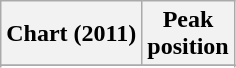<table class="wikitable sortable plainrowheaders" style="text-align:center">
<tr>
<th scope="col">Chart (2011)</th>
<th scope="col">Peak<br>position</th>
</tr>
<tr>
</tr>
<tr>
</tr>
<tr>
</tr>
</table>
